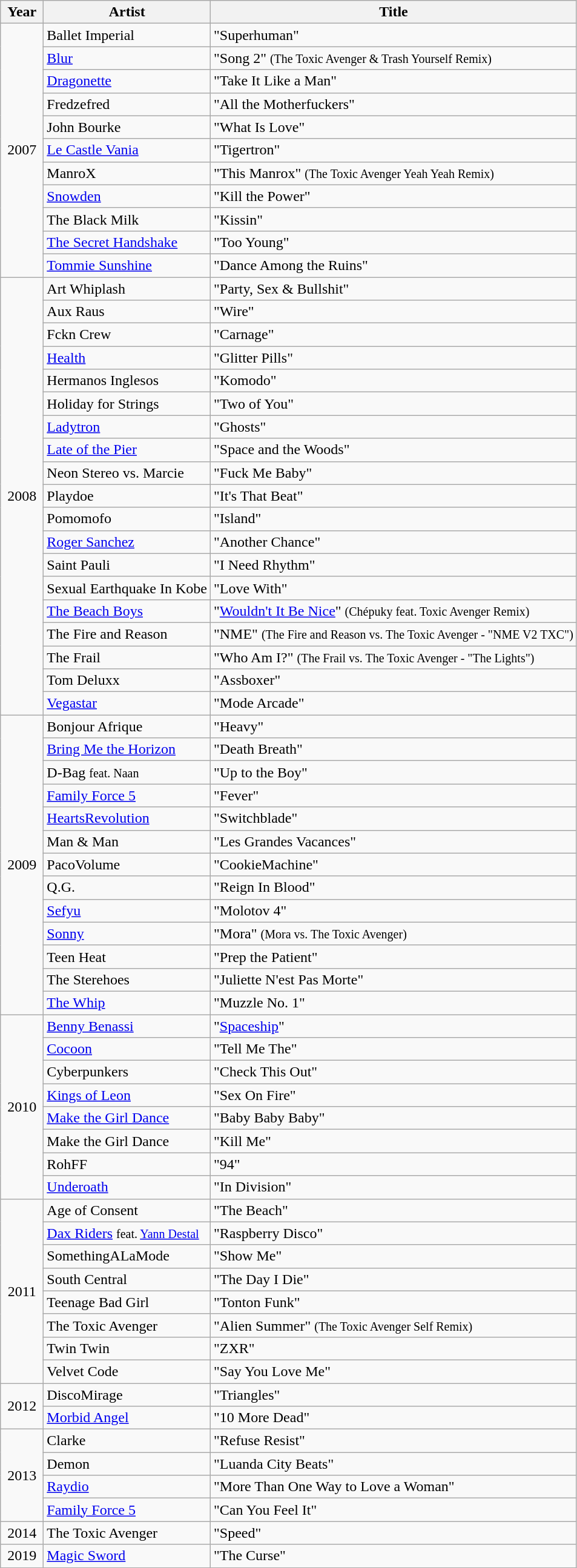<table class="wikitable">
<tr>
<th align="center" valign="top" width="40">Year</th>
<th>Artist</th>
<th>Title</th>
</tr>
<tr>
<td align="center" valign="center" rowspan="11">2007</td>
<td>Ballet Imperial</td>
<td>"Superhuman"</td>
</tr>
<tr>
<td><a href='#'>Blur</a></td>
<td>"Song 2" <small>(The Toxic Avenger & Trash Yourself Remix)</small></td>
</tr>
<tr>
<td><a href='#'>Dragonette</a></td>
<td>"Take It Like a Man"</td>
</tr>
<tr>
<td>Fredzefred</td>
<td>"All the Motherfuckers"</td>
</tr>
<tr>
<td>John Bourke</td>
<td>"What Is Love"</td>
</tr>
<tr>
<td><a href='#'>Le Castle Vania</a></td>
<td>"Tigertron"</td>
</tr>
<tr>
<td>ManroX</td>
<td>"This Manrox" <small>(The Toxic Avenger Yeah Yeah Remix)</small></td>
</tr>
<tr>
<td><a href='#'>Snowden</a></td>
<td>"Kill the Power"</td>
</tr>
<tr>
<td>The Black Milk</td>
<td>"Kissin"</td>
</tr>
<tr>
<td><a href='#'>The Secret Handshake</a></td>
<td>"Too Young"</td>
</tr>
<tr>
<td><a href='#'>Tommie Sunshine</a></td>
<td>"Dance Among the Ruins"</td>
</tr>
<tr>
<td align="center" valign="center" rowspan="19">2008</td>
<td>Art Whiplash</td>
<td>"Party, Sex & Bullshit"</td>
</tr>
<tr>
<td>Aux Raus</td>
<td>"Wire"</td>
</tr>
<tr>
<td>Fckn Crew</td>
<td>"Carnage"</td>
</tr>
<tr>
<td><a href='#'>Health</a></td>
<td>"Glitter Pills"</td>
</tr>
<tr>
<td>Hermanos Inglesos</td>
<td>"Komodo"</td>
</tr>
<tr>
<td>Holiday for Strings</td>
<td>"Two of You"</td>
</tr>
<tr>
<td><a href='#'>Ladytron</a></td>
<td>"Ghosts"</td>
</tr>
<tr>
<td><a href='#'>Late of the Pier</a></td>
<td>"Space and the Woods"</td>
</tr>
<tr>
<td>Neon Stereo vs. Marcie</td>
<td>"Fuck Me Baby"</td>
</tr>
<tr>
<td>Playdoe</td>
<td>"It's That Beat"</td>
</tr>
<tr>
<td>Pomomofo</td>
<td>"Island"</td>
</tr>
<tr>
<td><a href='#'>Roger Sanchez</a></td>
<td>"Another Chance"</td>
</tr>
<tr>
<td>Saint Pauli</td>
<td>"I Need Rhythm"</td>
</tr>
<tr>
<td>Sexual Earthquake In Kobe</td>
<td>"Love With"</td>
</tr>
<tr>
<td><a href='#'>The Beach Boys</a></td>
<td>"<a href='#'>Wouldn't It Be Nice</a>" <small>(Chépuky feat. Toxic Avenger Remix)</small></td>
</tr>
<tr>
<td>The Fire and Reason</td>
<td>"NME" <small>(The Fire and Reason vs. The Toxic Avenger - "NME V2 TXC")</small></td>
</tr>
<tr>
<td>The Frail</td>
<td>"Who Am I?" <small>(The Frail vs. The Toxic Avenger - "The Lights")</small></td>
</tr>
<tr>
<td>Tom Deluxx</td>
<td>"Assboxer"</td>
</tr>
<tr>
<td><a href='#'>Vegastar</a></td>
<td>"Mode Arcade"</td>
</tr>
<tr>
<td align="center" valign="center" rowspan="13">2009</td>
<td>Bonjour Afrique</td>
<td>"Heavy"</td>
</tr>
<tr>
<td><a href='#'>Bring Me the Horizon</a></td>
<td>"Death Breath"</td>
</tr>
<tr>
<td>D-Bag <small>feat. Naan</small></td>
<td>"Up to the Boy"</td>
</tr>
<tr>
<td><a href='#'>Family Force 5</a></td>
<td>"Fever"</td>
</tr>
<tr>
<td><a href='#'>HeartsRevolution</a></td>
<td>"Switchblade"</td>
</tr>
<tr>
<td>Man & Man</td>
<td>"Les Grandes Vacances"</td>
</tr>
<tr>
<td>PacoVolume</td>
<td>"CookieMachine"</td>
</tr>
<tr>
<td>Q.G.</td>
<td>"Reign In Blood"</td>
</tr>
<tr>
<td><a href='#'>Sefyu</a></td>
<td>"Molotov 4"</td>
</tr>
<tr>
<td><a href='#'>Sonny</a></td>
<td>"Mora" <small>(Mora vs. The Toxic Avenger)</small></td>
</tr>
<tr>
<td>Teen Heat</td>
<td>"Prep the Patient"</td>
</tr>
<tr>
<td>The Sterehoes</td>
<td>"Juliette N'est Pas Morte"</td>
</tr>
<tr>
<td><a href='#'>The Whip</a></td>
<td>"Muzzle No. 1"</td>
</tr>
<tr>
<td align="center" valign="center" rowspan="8">2010</td>
<td><a href='#'>Benny Benassi</a></td>
<td>"<a href='#'>Spaceship</a>"</td>
</tr>
<tr>
<td><a href='#'>Cocoon</a></td>
<td>"Tell Me The"</td>
</tr>
<tr>
<td>Cyberpunkers</td>
<td>"Check This Out"</td>
</tr>
<tr>
<td><a href='#'>Kings of Leon</a></td>
<td>"Sex On Fire"</td>
</tr>
<tr>
<td><a href='#'>Make the Girl Dance</a></td>
<td>"Baby Baby Baby"</td>
</tr>
<tr>
<td>Make the Girl Dance</td>
<td>"Kill Me"</td>
</tr>
<tr>
<td>RohFF</td>
<td>"94"</td>
</tr>
<tr>
<td><a href='#'>Underoath</a></td>
<td>"In Division"</td>
</tr>
<tr>
<td align="center" valign="center" rowspan="8">2011</td>
<td>Age of Consent</td>
<td>"The Beach"</td>
</tr>
<tr>
<td><a href='#'>Dax Riders</a> <small>feat. <a href='#'>Yann Destal</a></small></td>
<td>"Raspberry Disco"</td>
</tr>
<tr>
<td>SomethingALaMode</td>
<td>"Show Me"</td>
</tr>
<tr>
<td>South Central</td>
<td>"The Day I Die"</td>
</tr>
<tr>
<td>Teenage Bad Girl</td>
<td>"Tonton Funk"</td>
</tr>
<tr>
<td>The Toxic Avenger</td>
<td>"Alien Summer" <small>(The Toxic Avenger Self Remix)</small></td>
</tr>
<tr>
<td>Twin Twin</td>
<td>"ZXR"</td>
</tr>
<tr>
<td>Velvet Code</td>
<td>"Say You Love Me"</td>
</tr>
<tr>
<td align="center" valign="center" rowspan="2">2012</td>
<td>DiscoMirage</td>
<td>"Triangles"</td>
</tr>
<tr>
<td><a href='#'>Morbid Angel</a></td>
<td>"10 More Dead"</td>
</tr>
<tr>
<td align="center" valign="center" rowspan="4">2013</td>
<td>Clarke</td>
<td>"Refuse Resist"</td>
</tr>
<tr>
<td>Demon</td>
<td>"Luanda City Beats"</td>
</tr>
<tr>
<td><a href='#'>Raydio</a></td>
<td>"More Than One Way to Love a Woman"</td>
</tr>
<tr>
<td><a href='#'>Family Force 5</a></td>
<td>"Can You Feel It"</td>
</tr>
<tr>
<td align="center" valign="center" rowspan="1">2014</td>
<td>The Toxic Avenger</td>
<td>"Speed"</td>
</tr>
<tr>
<td align="center" valign="center" rowspan="1">2019</td>
<td><a href='#'>Magic Sword</a></td>
<td>"The Curse"</td>
</tr>
</table>
